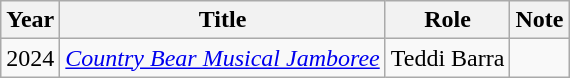<table class="wikitable sortable">
<tr>
<th>Year</th>
<th>Title</th>
<th>Role</th>
<th>Note</th>
</tr>
<tr>
<td>2024</td>
<td><em><a href='#'>Country Bear Musical Jamboree</a></em></td>
<td>Teddi Barra</td>
<td></td>
</tr>
</table>
